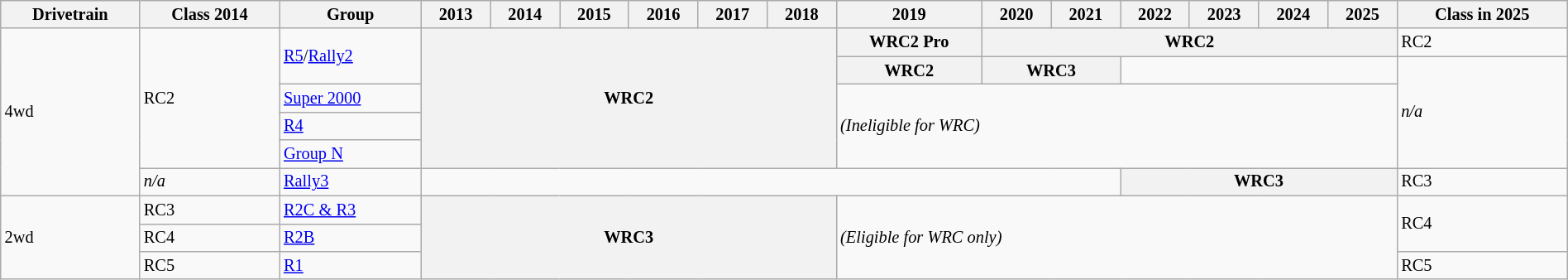<table class="wikitable mw-collapsible" style="margin: 0.5em auto; clear: both; width: 100%; font-size:85%;">
<tr>
<th>Drivetrain</th>
<th>Class 2014</th>
<th>Group</th>
<th>2013</th>
<th>2014</th>
<th>2015</th>
<th>2016</th>
<th>2017</th>
<th>2018</th>
<th>2019</th>
<th>2020</th>
<th>2021</th>
<th>2022</th>
<th>2023</th>
<th>2024</th>
<th>2025</th>
<th>Class in 2025</th>
</tr>
<tr>
<td rowspan="6">4wd</td>
<td rowspan="5">RC2</td>
<td rowspan="2"><a href='#'>R5</a>/<a href='#'>Rally2</a></td>
<th colspan="6" rowspan="5">WRC2</th>
<th>WRC2 Pro</th>
<th colspan="6">WRC2</th>
<td>RC2</td>
</tr>
<tr>
<th>WRC2</th>
<th colspan="2">WRC3</th>
<td colspan="4"></td>
<td rowspan="4"><em>n/a</em></td>
</tr>
<tr>
<td><a href='#'>Super 2000</a></td>
<td colspan="7" rowspan="3"><em>(Ineligible for WRC)</em></td>
</tr>
<tr>
<td><a href='#'>R4</a></td>
</tr>
<tr>
<td><a href='#'>Group N</a></td>
</tr>
<tr>
<td><em>n/a</em></td>
<td><a href='#'>Rally3</a></td>
<td colspan="9"></td>
<th colspan="4">WRC3</th>
<td>RC3</td>
</tr>
<tr>
<td rowspan="3">2wd</td>
<td>RC3</td>
<td><a href='#'>R2C & R3</a></td>
<th colspan="6" rowspan="3">WRC3</th>
<td colspan="7" rowspan="3"><em>(Eligible for WRC only)</em></td>
<td rowspan="2">RC4</td>
</tr>
<tr>
<td>RC4</td>
<td><a href='#'>R2B</a></td>
</tr>
<tr>
<td>RC5</td>
<td><a href='#'>R1</a></td>
<td>RC5</td>
</tr>
</table>
